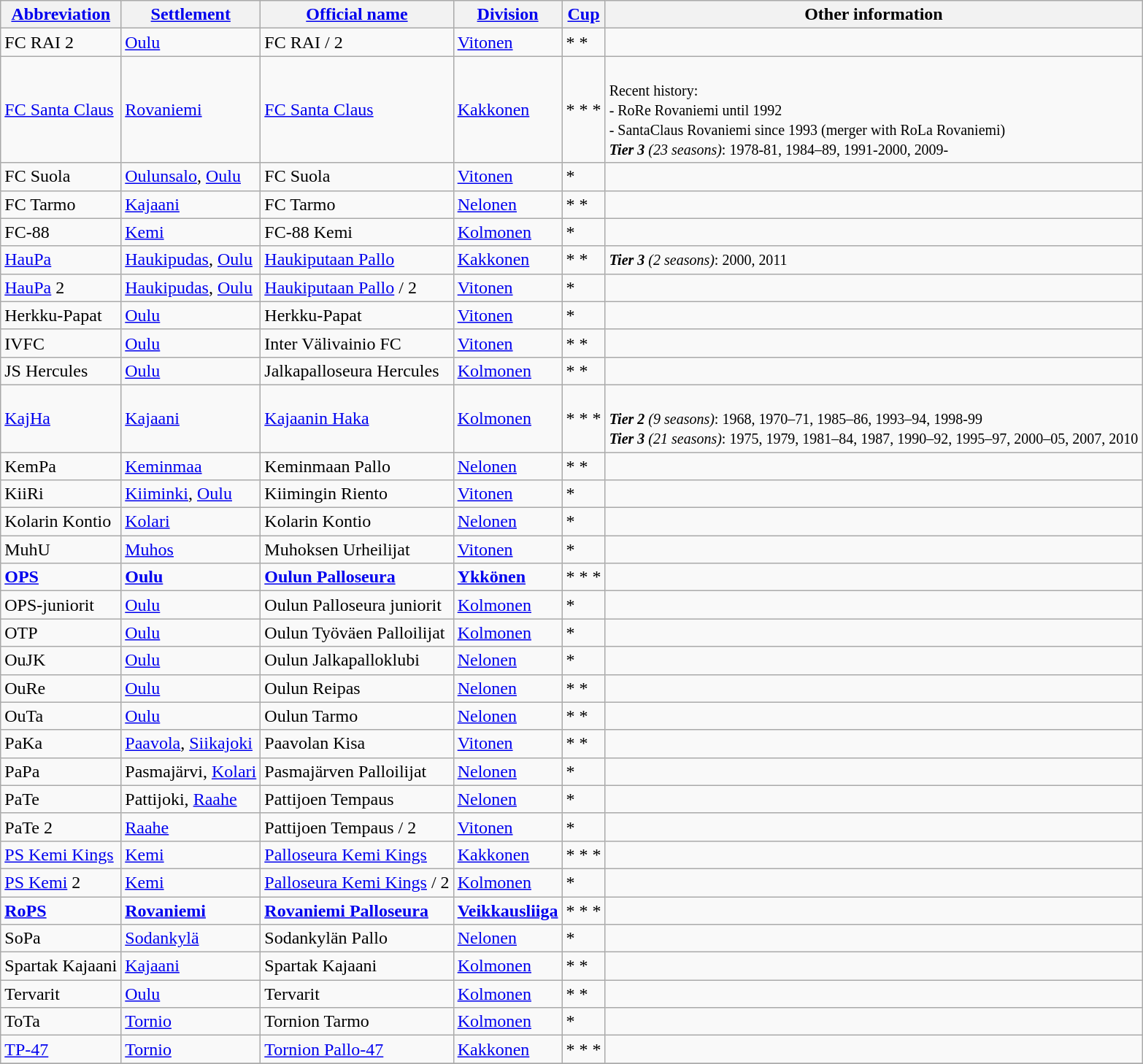<table class="wikitable" style="text-align:left">
<tr>
<th style= width="120px"><a href='#'>Abbreviation</a></th>
<th style= width="110px"><a href='#'>Settlement</a></th>
<th style= width="200px"><a href='#'>Official name</a></th>
<th style= width="80px"><a href='#'>Division</a></th>
<th style= width="40px"><a href='#'>Cup</a></th>
<th style= width="300px">Other information</th>
</tr>
<tr>
<td>FC RAI 2</td>
<td><a href='#'>Oulu</a></td>
<td>FC RAI / 2</td>
<td><a href='#'>Vitonen</a></td>
<td>* *</td>
<td></td>
</tr>
<tr>
<td><a href='#'>FC Santa Claus</a></td>
<td><a href='#'>Rovaniemi</a></td>
<td><a href='#'>FC Santa Claus</a></td>
<td><a href='#'>Kakkonen</a></td>
<td>* * *</td>
<td><br><small>Recent history:</small><br>
<small>- RoRe Rovaniemi until 1992</small><br>
<small>- SantaClaus Rovaniemi since 1993 (merger with RoLa Rovaniemi)</small><br>
<small><strong><em>Tier 3</em></strong> <em>(23 seasons)</em>: 1978-81, 1984–89, 1991-2000, 2009-</small><br></td>
</tr>
<tr>
<td>FC Suola</td>
<td><a href='#'>Oulunsalo</a>, <a href='#'>Oulu</a></td>
<td>FC Suola</td>
<td><a href='#'>Vitonen</a></td>
<td>*</td>
<td></td>
</tr>
<tr>
<td>FC Tarmo</td>
<td><a href='#'>Kajaani</a></td>
<td>FC Tarmo</td>
<td><a href='#'>Nelonen</a></td>
<td>* *</td>
<td></td>
</tr>
<tr>
<td>FC-88</td>
<td><a href='#'>Kemi</a></td>
<td>FC-88 Kemi</td>
<td><a href='#'>Kolmonen</a></td>
<td>*</td>
<td></td>
</tr>
<tr>
<td><a href='#'>HauPa</a></td>
<td><a href='#'>Haukipudas</a>, <a href='#'>Oulu</a></td>
<td><a href='#'>Haukiputaan Pallo</a></td>
<td><a href='#'>Kakkonen</a></td>
<td>* *</td>
<td><small><strong><em>Tier 3</em></strong> <em>(2 seasons)</em>: 2000, 2011</small><br></td>
</tr>
<tr>
<td><a href='#'>HauPa</a> 2</td>
<td><a href='#'>Haukipudas</a>, <a href='#'>Oulu</a></td>
<td><a href='#'>Haukiputaan Pallo</a> / 2</td>
<td><a href='#'>Vitonen</a></td>
<td>*</td>
<td></td>
</tr>
<tr>
<td>Herkku-Papat</td>
<td><a href='#'>Oulu</a></td>
<td>Herkku-Papat</td>
<td><a href='#'>Vitonen</a></td>
<td>*</td>
<td></td>
</tr>
<tr>
<td>IVFC</td>
<td><a href='#'>Oulu</a></td>
<td>Inter Välivainio FC</td>
<td><a href='#'>Vitonen</a></td>
<td>* *</td>
<td></td>
</tr>
<tr>
<td>JS Hercules</td>
<td><a href='#'>Oulu</a></td>
<td>Jalkapalloseura Hercules</td>
<td><a href='#'>Kolmonen</a></td>
<td>* *</td>
<td></td>
</tr>
<tr>
<td><a href='#'>KajHa</a></td>
<td><a href='#'>Kajaani</a></td>
<td><a href='#'>Kajaanin Haka</a></td>
<td><a href='#'>Kolmonen</a></td>
<td>* * *</td>
<td><br><small><strong><em>Tier 2</em></strong> <em>(9 seasons)</em>: 1968, 1970–71, 1985–86, 1993–94, 1998-99</small><br>
<small><strong><em>Tier 3</em></strong> <em>(21 seasons)</em>: 1975, 1979, 1981–84, 1987, 1990–92, 1995–97, 2000–05, 2007, 2010</small><br></td>
</tr>
<tr>
<td>KemPa</td>
<td><a href='#'>Keminmaa</a></td>
<td>Keminmaan Pallo</td>
<td><a href='#'>Nelonen</a></td>
<td>* *</td>
<td></td>
</tr>
<tr>
<td>KiiRi</td>
<td><a href='#'>Kiiminki</a>, <a href='#'>Oulu</a></td>
<td>Kiimingin Riento</td>
<td><a href='#'>Vitonen</a></td>
<td>*</td>
<td></td>
</tr>
<tr>
<td>Kolarin Kontio</td>
<td><a href='#'>Kolari</a></td>
<td>Kolarin Kontio</td>
<td><a href='#'>Nelonen</a></td>
<td>*</td>
<td></td>
</tr>
<tr>
<td>MuhU</td>
<td><a href='#'>Muhos</a></td>
<td>Muhoksen Urheilijat</td>
<td><a href='#'>Vitonen</a></td>
<td>*</td>
<td></td>
</tr>
<tr>
<td><strong><a href='#'>OPS</a></strong></td>
<td><strong><a href='#'>Oulu</a></strong></td>
<td><strong><a href='#'>Oulun Palloseura</a></strong></td>
<td><strong><a href='#'>Ykkönen</a></strong></td>
<td>* * *</td>
<td></td>
</tr>
<tr>
<td>OPS-juniorit</td>
<td><a href='#'>Oulu</a></td>
<td>Oulun Palloseura juniorit</td>
<td><a href='#'>Kolmonen</a></td>
<td>*</td>
<td></td>
</tr>
<tr>
<td>OTP</td>
<td><a href='#'>Oulu</a></td>
<td>Oulun Työväen Palloilijat</td>
<td><a href='#'>Kolmonen</a></td>
<td>*</td>
<td></td>
</tr>
<tr>
<td>OuJK</td>
<td><a href='#'>Oulu</a></td>
<td>Oulun Jalkapalloklubi</td>
<td><a href='#'>Nelonen</a></td>
<td>*</td>
<td></td>
</tr>
<tr>
<td>OuRe</td>
<td><a href='#'>Oulu</a></td>
<td>Oulun Reipas</td>
<td><a href='#'>Nelonen</a></td>
<td>* *</td>
<td></td>
</tr>
<tr>
<td>OuTa</td>
<td><a href='#'>Oulu</a></td>
<td>Oulun Tarmo</td>
<td><a href='#'>Nelonen</a></td>
<td>* *</td>
<td></td>
</tr>
<tr>
<td>PaKa</td>
<td><a href='#'>Paavola</a>, <a href='#'>Siikajoki</a></td>
<td>Paavolan Kisa</td>
<td><a href='#'>Vitonen</a></td>
<td>* *</td>
<td></td>
</tr>
<tr>
<td>PaPa</td>
<td>Pasmajärvi, <a href='#'>Kolari</a></td>
<td>Pasmajärven Palloilijat</td>
<td><a href='#'>Nelonen</a></td>
<td>*</td>
<td></td>
</tr>
<tr>
<td>PaTe</td>
<td>Pattijoki, <a href='#'>Raahe</a></td>
<td>Pattijoen Tempaus</td>
<td><a href='#'>Nelonen</a></td>
<td>*</td>
<td></td>
</tr>
<tr>
<td>PaTe 2</td>
<td><a href='#'>Raahe</a></td>
<td>Pattijoen Tempaus / 2</td>
<td><a href='#'>Vitonen</a></td>
<td>*</td>
<td></td>
</tr>
<tr>
<td><a href='#'>PS Kemi Kings</a></td>
<td><a href='#'>Kemi</a></td>
<td><a href='#'>Palloseura Kemi Kings</a></td>
<td><a href='#'>Kakkonen</a></td>
<td>* * *</td>
<td></td>
</tr>
<tr>
<td><a href='#'>PS Kemi</a> 2</td>
<td><a href='#'>Kemi</a></td>
<td><a href='#'>Palloseura Kemi Kings</a> / 2</td>
<td><a href='#'>Kolmonen</a></td>
<td>*</td>
<td></td>
</tr>
<tr>
<td><strong><a href='#'>RoPS</a></strong></td>
<td><strong><a href='#'>Rovaniemi</a></strong></td>
<td><strong><a href='#'>Rovaniemi Palloseura</a></strong></td>
<td><strong><a href='#'>Veikkausliiga</a></strong></td>
<td>* * *</td>
<td></td>
</tr>
<tr>
<td>SoPa</td>
<td><a href='#'>Sodankylä</a></td>
<td>Sodankylän Pallo</td>
<td><a href='#'>Nelonen</a></td>
<td>*</td>
<td></td>
</tr>
<tr>
<td>Spartak Kajaani</td>
<td><a href='#'>Kajaani</a></td>
<td>Spartak Kajaani</td>
<td><a href='#'>Kolmonen</a></td>
<td>* *</td>
<td></td>
</tr>
<tr>
<td>Tervarit</td>
<td><a href='#'>Oulu</a></td>
<td>Tervarit</td>
<td><a href='#'>Kolmonen</a></td>
<td>* *</td>
<td></td>
</tr>
<tr>
<td>ToTa</td>
<td><a href='#'>Tornio</a></td>
<td>Tornion Tarmo</td>
<td><a href='#'>Kolmonen</a></td>
<td>*</td>
<td></td>
</tr>
<tr>
<td><a href='#'>TP-47</a></td>
<td><a href='#'>Tornio</a></td>
<td><a href='#'>Tornion Pallo-47</a></td>
<td><a href='#'>Kakkonen</a></td>
<td>* * *</td>
<td></td>
</tr>
<tr>
</tr>
</table>
